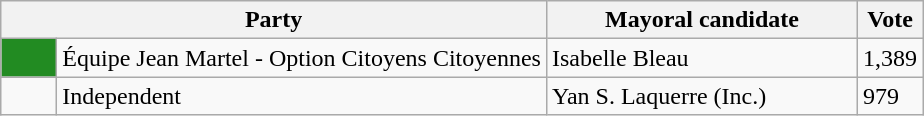<table class="wikitable">
<tr>
<th bgcolor="#DDDDFF" width="230px" colspan="2">Party</th>
<th bgcolor="#DDDDFF" width="200px">Mayoral candidate</th>
<th bgcolor="#DDDDFF" width="30px">Vote</th>
</tr>
<tr>
<td bgcolor="#228B22" width="30px"> </td>
<td>Équipe Jean Martel - Option Citoyens Citoyennes</td>
<td>Isabelle Bleau</td>
<td>1,389</td>
</tr>
<tr>
<td> </td>
<td>Independent</td>
<td>Yan S. Laquerre (Inc.)</td>
<td>979</td>
</tr>
</table>
